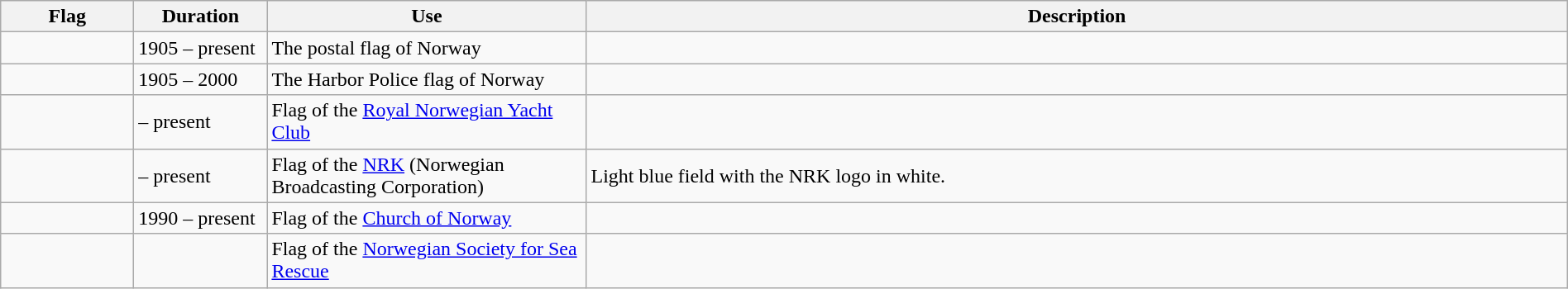<table class="wikitable" width="100%">
<tr>
<th style="width:100px;">Flag</th>
<th style="width:100px;">Duration</th>
<th style="width:250px;">Use</th>
<th style="min-width:250px">Description</th>
</tr>
<tr>
<td></td>
<td>1905 – present</td>
<td>The postal flag of Norway</td>
<td></td>
</tr>
<tr>
<td></td>
<td>1905 – 2000</td>
<td>The Harbor Police flag of Norway</td>
<td></td>
</tr>
<tr>
<td></td>
<td>– present</td>
<td>Flag of the <a href='#'>Royal Norwegian Yacht Club</a></td>
<td></td>
</tr>
<tr>
<td></td>
<td>– present</td>
<td>Flag of the <a href='#'>NRK</a> (Norwegian Broadcasting Corporation)</td>
<td>Light blue field with the NRK logo in white.</td>
</tr>
<tr>
<td></td>
<td>1990 – present</td>
<td>Flag of the <a href='#'>Church of Norway</a></td>
<td></td>
</tr>
<tr>
<td></td>
<td></td>
<td>Flag of the <a href='#'>Norwegian Society for Sea Rescue</a></td>
<td></td>
</tr>
</table>
